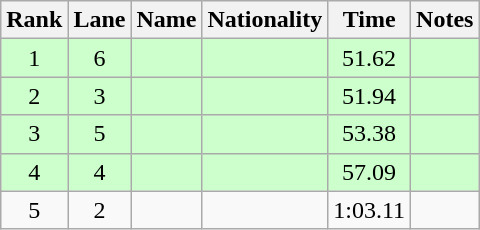<table class="wikitable sortable" style="text-align:center">
<tr>
<th>Rank</th>
<th>Lane</th>
<th>Name</th>
<th>Nationality</th>
<th>Time</th>
<th>Notes</th>
</tr>
<tr bgcolor=ccffcc>
<td>1</td>
<td>6</td>
<td align=left></td>
<td align=left></td>
<td>51.62</td>
<td><strong></strong></td>
</tr>
<tr bgcolor=ccffcc>
<td>2</td>
<td>3</td>
<td align=left></td>
<td align=left></td>
<td>51.94</td>
<td><strong></strong></td>
</tr>
<tr bgcolor=ccffcc>
<td>3</td>
<td>5</td>
<td align=left></td>
<td align=left></td>
<td>53.38</td>
<td><strong></strong></td>
</tr>
<tr bgcolor=ccffcc>
<td>4</td>
<td>4</td>
<td align=left></td>
<td align=left></td>
<td>57.09</td>
<td><strong></strong></td>
</tr>
<tr>
<td>5</td>
<td>2</td>
<td align=left></td>
<td align=left></td>
<td>1:03.11</td>
<td></td>
</tr>
</table>
